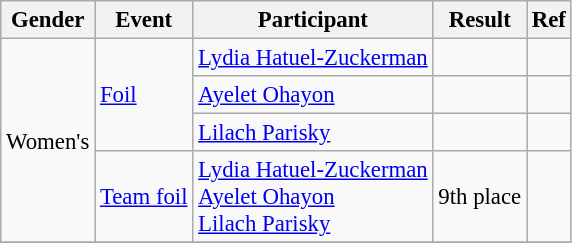<table class="wikitable" style="font-size: 95%;">
<tr>
<th>Gender</th>
<th>Event</th>
<th>Participant</th>
<th>Result</th>
<th>Ref</th>
</tr>
<tr>
<td rowspan="4">Women's</td>
<td rowspan="3"><a href='#'>Foil</a></td>
<td><a href='#'>Lydia Hatuel-Zuckerman</a></td>
<td></td>
<td></td>
</tr>
<tr>
<td><a href='#'>Ayelet Ohayon</a></td>
<td></td>
<td></td>
</tr>
<tr>
<td><a href='#'>Lilach Parisky</a></td>
<td></td>
<td></td>
</tr>
<tr>
<td><a href='#'>Team foil</a></td>
<td><a href='#'>Lydia Hatuel-Zuckerman</a><br><a href='#'>Ayelet Ohayon</a><br><a href='#'>Lilach Parisky</a></td>
<td>9th place</td>
<td></td>
</tr>
<tr>
</tr>
</table>
